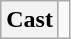<table class="wikitable">
<tr>
<th>Cast</th>
<td></td>
</tr>
</table>
